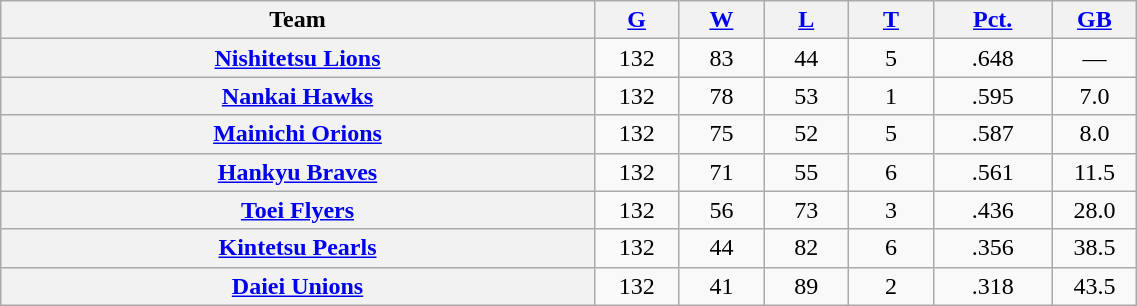<table class="wikitable plainrowheaders" width="60%" style="text-align:center;">
<tr>
<th scope="col" width="35%">Team</th>
<th scope="col" width="5%"><a href='#'>G</a></th>
<th scope="col" width="5%"><a href='#'>W</a></th>
<th scope="col" width="5%"><a href='#'>L</a></th>
<th scope="col" width="5%"><a href='#'>T</a></th>
<th scope="col" width="7%"><a href='#'>Pct.</a></th>
<th scope="col" width="5%"><a href='#'>GB</a></th>
</tr>
<tr>
<th scope="row" style="text-align:center;"><a href='#'>Nishitetsu Lions</a></th>
<td>132</td>
<td>83</td>
<td>44</td>
<td>5</td>
<td>.648</td>
<td>—</td>
</tr>
<tr>
<th scope="row" style="text-align:center;"><a href='#'>Nankai Hawks</a></th>
<td>132</td>
<td>78</td>
<td>53</td>
<td>1</td>
<td>.595</td>
<td>7.0</td>
</tr>
<tr>
<th scope="row" style="text-align:center;"><a href='#'>Mainichi Orions</a></th>
<td>132</td>
<td>75</td>
<td>52</td>
<td>5</td>
<td>.587</td>
<td>8.0</td>
</tr>
<tr>
<th scope="row" style="text-align:center;"><a href='#'>Hankyu Braves</a></th>
<td>132</td>
<td>71</td>
<td>55</td>
<td>6</td>
<td>.561</td>
<td>11.5</td>
</tr>
<tr>
<th scope="row" style="text-align:center;"><a href='#'>Toei Flyers</a></th>
<td>132</td>
<td>56</td>
<td>73</td>
<td>3</td>
<td>.436</td>
<td>28.0</td>
</tr>
<tr>
<th scope="row" style="text-align:center;"><a href='#'>Kintetsu Pearls</a></th>
<td>132</td>
<td>44</td>
<td>82</td>
<td>6</td>
<td>.356</td>
<td>38.5</td>
</tr>
<tr>
<th scope="row" style="text-align:center;"><a href='#'>Daiei Unions</a></th>
<td>132</td>
<td>41</td>
<td>89</td>
<td>2</td>
<td>.318</td>
<td>43.5</td>
</tr>
</table>
